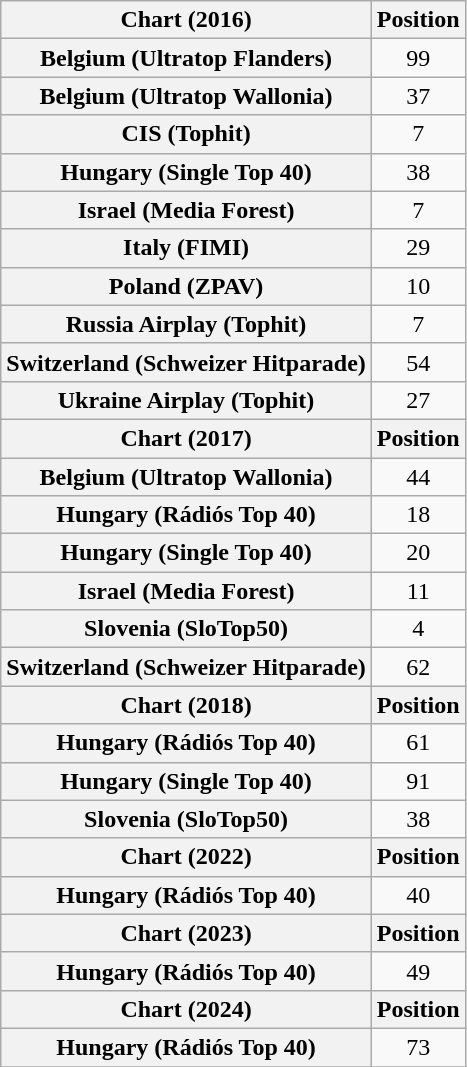<table class="wikitable plainrowheaders" style="text-align:center">
<tr>
<th scope="col">Chart (2016)</th>
<th scope="col">Position</th>
</tr>
<tr>
<th scope="row">Belgium (Ultratop Flanders)</th>
<td>99</td>
</tr>
<tr>
<th scope="row">Belgium (Ultratop Wallonia)</th>
<td>37</td>
</tr>
<tr>
<th scope="row">CIS (Tophit)</th>
<td style="text-align:center;">7</td>
</tr>
<tr>
<th scope="row">Hungary (Single Top 40)</th>
<td>38</td>
</tr>
<tr>
<th scope="row">Israel (Media Forest)</th>
<td>7</td>
</tr>
<tr>
<th scope="row">Italy (FIMI)</th>
<td>29</td>
</tr>
<tr>
<th scope="row">Poland (ZPAV)</th>
<td>10</td>
</tr>
<tr>
<th scope="row">Russia Airplay (Tophit)</th>
<td style="text-align:center;">7</td>
</tr>
<tr>
<th scope="row">Switzerland (Schweizer Hitparade)</th>
<td>54</td>
</tr>
<tr>
<th scope="row">Ukraine Airplay (Tophit)</th>
<td style="text-align:center;">27</td>
</tr>
<tr>
<th scope="col">Chart (2017)</th>
<th scope="col">Position</th>
</tr>
<tr>
<th scope="row">Belgium (Ultratop Wallonia)</th>
<td>44</td>
</tr>
<tr>
<th scope="row">Hungary (Rádiós Top 40)</th>
<td>18</td>
</tr>
<tr>
<th scope="row">Hungary (Single Top 40)</th>
<td>20</td>
</tr>
<tr>
<th scope="row">Israel (Media Forest)</th>
<td>11</td>
</tr>
<tr>
<th scope="row">Slovenia (SloTop50)</th>
<td>4</td>
</tr>
<tr>
<th scope="row">Switzerland (Schweizer Hitparade)</th>
<td>62</td>
</tr>
<tr>
<th scope="col">Chart (2018)</th>
<th scope="col">Position</th>
</tr>
<tr>
<th scope="row">Hungary (Rádiós Top 40)</th>
<td>61</td>
</tr>
<tr>
<th scope="row">Hungary (Single Top 40)</th>
<td>91</td>
</tr>
<tr>
<th scope="row">Slovenia (SloTop50)</th>
<td>38</td>
</tr>
<tr>
<th scope="col">Chart (2022)</th>
<th scope="col">Position</th>
</tr>
<tr>
<th scope="row">Hungary (Rádiós Top 40)</th>
<td>40</td>
</tr>
<tr>
<th scope="col">Chart (2023)</th>
<th scope="col">Position</th>
</tr>
<tr>
<th scope="row">Hungary (Rádiós Top 40)</th>
<td>49</td>
</tr>
<tr>
<th scope="col">Chart (2024)</th>
<th scope="col">Position</th>
</tr>
<tr>
<th scope="row">Hungary (Rádiós Top 40)</th>
<td>73</td>
</tr>
<tr>
</tr>
</table>
